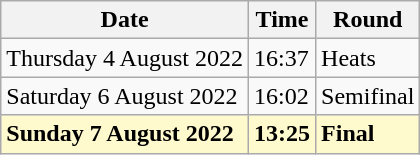<table class="wikitable">
<tr>
<th>Date</th>
<th>Time</th>
<th>Round</th>
</tr>
<tr>
<td>Thursday 4 August 2022</td>
<td>16:37</td>
<td>Heats</td>
</tr>
<tr>
<td>Saturday 6 August 2022</td>
<td>16:02</td>
<td>Semifinal</td>
</tr>
<tr>
<td style=background:lemonchiffon><strong>Sunday 7 August 2022</strong></td>
<td style=background:lemonchiffon><strong>13:25</strong></td>
<td style=background:lemonchiffon><strong>Final</strong></td>
</tr>
</table>
